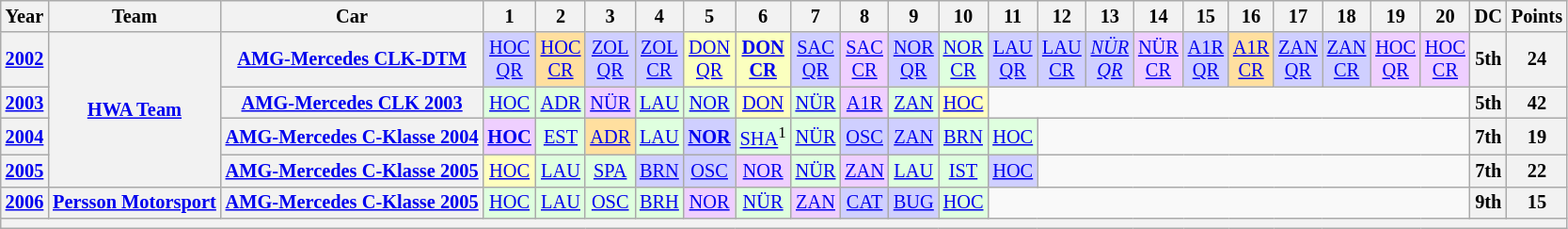<table class="wikitable" style="text-align:center; font-size:85%;">
<tr>
<th>Year</th>
<th>Team</th>
<th>Car</th>
<th>1</th>
<th>2</th>
<th>3</th>
<th>4</th>
<th>5</th>
<th>6</th>
<th>7</th>
<th>8</th>
<th>9</th>
<th>10</th>
<th>11</th>
<th>12</th>
<th>13</th>
<th>14</th>
<th>15</th>
<th>16</th>
<th>17</th>
<th>18</th>
<th>19</th>
<th>20</th>
<th>DC</th>
<th>Points</th>
</tr>
<tr>
<th><a href='#'>2002</a></th>
<th rowspan=4 nowrap><a href='#'>HWA Team</a></th>
<th nowrap><a href='#'>AMG-Mercedes CLK-DTM</a></th>
<td style="background:#CFCFFF;"><a href='#'>HOC<br>QR</a><br></td>
<td style="background:#FFDF9F;"><a href='#'>HOC<br>CR</a><br></td>
<td style="background:#CFCFFF;"><a href='#'>ZOL<br>QR</a><br></td>
<td style="background:#CFCFFF;"><a href='#'>ZOL<br>CR</a><br></td>
<td style="background:#FBFFBF;"><a href='#'>DON<br>QR</a><br></td>
<td style="background:#FBFFBF;"><strong><a href='#'>DON<br>CR</a></strong><br></td>
<td style="background:#CFCFFF;"><a href='#'>SAC<br>QR</a><br></td>
<td style="background:#EFCFFF;"><a href='#'>SAC<br>CR</a><br></td>
<td style="background:#CFCFFF;"><a href='#'>NOR<br>QR</a><br></td>
<td style="background:#DFFFDF;"><a href='#'>NOR<br>CR</a><br></td>
<td style="background:#CFCFFF;"><a href='#'>LAU<br>QR</a><br></td>
<td style="background:#CFCFFF;"><a href='#'>LAU<br>CR</a><br></td>
<td style="background:#CFCFFF;"><em><a href='#'>NÜR<br>QR</a></em><br></td>
<td style="background:#EFCFFF;"><a href='#'>NÜR<br>CR</a><br></td>
<td style="background:#CFCFFF;"><a href='#'>A1R<br>QR</a><br></td>
<td style="background:#FFDF9F;"><a href='#'>A1R<br>CR</a><br></td>
<td style="background:#CFCFFF;"><a href='#'>ZAN<br>QR</a><br></td>
<td style="background:#CFCFFF;"><a href='#'>ZAN<br>CR</a><br></td>
<td style="background:#EFCFFF;"><a href='#'>HOC<br>QR</a><br></td>
<td style="background:#EFCFFF;"><a href='#'>HOC<br>CR</a><br></td>
<th>5th</th>
<th>24</th>
</tr>
<tr>
<th><a href='#'>2003</a></th>
<th nowrap><a href='#'>AMG-Mercedes CLK 2003</a></th>
<td style="background:#DFFFDF;"><a href='#'>HOC</a><br></td>
<td style="background:#DFFFDF;"><a href='#'>ADR</a><br></td>
<td style="background:#EFCFFF;"><a href='#'>NÜR</a><br></td>
<td style="background:#DFFFDF;"><a href='#'>LAU</a><br></td>
<td style="background:#DFFFDF;"><a href='#'>NOR</a><br></td>
<td style="background:#FFFFBF;"><a href='#'>DON</a><br></td>
<td style="background:#DFFFDF;"><a href='#'>NÜR</a><br></td>
<td style="background:#EFCFFF;"><a href='#'>A1R</a><br></td>
<td style="background:#DFFFDF;"><a href='#'>ZAN</a><br></td>
<td style="background:#FFFFBF;"><a href='#'>HOC</a><br></td>
<td colspan=10></td>
<th>5th</th>
<th>42</th>
</tr>
<tr>
<th><a href='#'>2004</a></th>
<th nowrap><a href='#'>AMG-Mercedes C-Klasse 2004</a></th>
<td style="background:#EFCFFF;"><strong><a href='#'>HOC</a></strong><br></td>
<td style="background:#DFFFDF;"><a href='#'>EST</a><br></td>
<td style="background:#FFDF9F;"><a href='#'>ADR</a><br></td>
<td style="background:#DFFFDF;"><a href='#'>LAU</a><br></td>
<td style="background:#CFCFFF;"><strong><a href='#'>NOR</a></strong><br></td>
<td style="background:#DFFFDF;"><a href='#'>SHA</a><sup>1</sup><br></td>
<td style="background:#DFFFDF;"><a href='#'>NÜR</a><br></td>
<td style="background:#CFCFFF;"><a href='#'>OSC</a><br></td>
<td style="background:#CFCFFF;"><a href='#'>ZAN</a><br></td>
<td style="background:#DFFFDF;"><a href='#'>BRN</a><br></td>
<td style="background:#DFFFDF;"><a href='#'>HOC</a><br></td>
<td colspan=9></td>
<th>7th</th>
<th>19</th>
</tr>
<tr>
<th><a href='#'>2005</a></th>
<th nowrap><a href='#'>AMG-Mercedes C-Klasse 2005</a></th>
<td style="background:#FFFFBF;"><a href='#'>HOC</a><br></td>
<td style="background:#DFFFDF;"><a href='#'>LAU</a><br></td>
<td style="background:#DFFFDF;"><a href='#'>SPA</a><br></td>
<td style="background:#CFCFFF;"><a href='#'>BRN</a><br></td>
<td style="background:#CFCFFF;"><a href='#'>OSC</a><br></td>
<td style="background:#EFCFFF;"><a href='#'>NOR</a><br></td>
<td style="background:#DFFFDF;"><a href='#'>NÜR</a><br></td>
<td style="background:#EFCFFF;"><a href='#'>ZAN</a><br></td>
<td style="background:#DFFFDF;"><a href='#'>LAU</a><br></td>
<td style="background:#DFFFDF;"><a href='#'>IST</a><br></td>
<td style="background:#CFCFFF;"><a href='#'>HOC</a><br></td>
<td colspan=9></td>
<th>7th</th>
<th>22</th>
</tr>
<tr>
<th><a href='#'>2006</a></th>
<th nowrap><a href='#'>Persson Motorsport</a></th>
<th nowrap><a href='#'>AMG-Mercedes C-Klasse 2005</a></th>
<td style="background:#DFFFDF;"><a href='#'>HOC</a><br></td>
<td style="background:#DFFFDF;"><a href='#'>LAU</a><br></td>
<td style="background:#DFFFDF;"><a href='#'>OSC</a><br></td>
<td style="background:#DFFFDF;"><a href='#'>BRH</a><br></td>
<td style="background:#EFCFFF;"><a href='#'>NOR</a><br></td>
<td style="background:#DFFFDF;"><a href='#'>NÜR</a><br></td>
<td style="background:#EFCFFF;"><a href='#'>ZAN</a><br></td>
<td style="background:#CFCFFF;"><a href='#'>CAT</a><br></td>
<td style="background:#CFCFFF;"><a href='#'>BUG</a><br></td>
<td style="background:#DFFFDF;"><a href='#'>HOC</a><br></td>
<td colspan=10></td>
<th>9th</th>
<th>15</th>
</tr>
<tr>
<th colspan="25"></th>
</tr>
</table>
